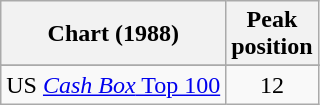<table class="wikitable sortable">
<tr>
<th>Chart (1988)</th>
<th scope="col">Peak<br>position</th>
</tr>
<tr>
</tr>
<tr>
</tr>
<tr>
</tr>
<tr>
</tr>
<tr>
</tr>
<tr>
<td>US <a href='#'><em>Cash Box</em> Top 100</a></td>
<td align="center">12</td>
</tr>
</table>
